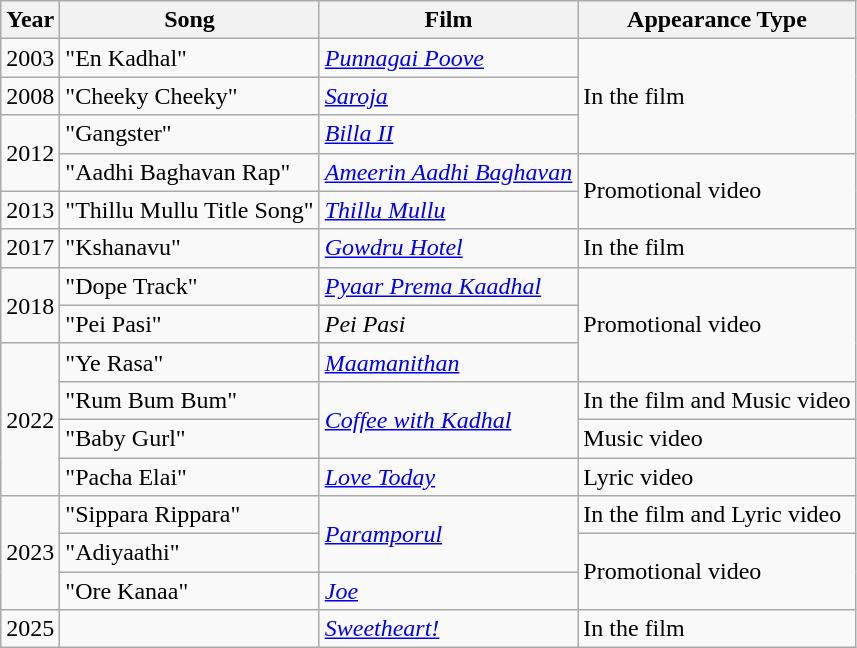<table class="wikitable">
<tr>
<th>Year</th>
<th>Song</th>
<th>Film</th>
<th>Appearance Type</th>
</tr>
<tr>
<td>2003</td>
<td>"En Kadhal"</td>
<td><em><a href='#'>Punnagai Poove</a></em></td>
<td rowspan="3">In the film</td>
</tr>
<tr>
<td>2008</td>
<td>"Cheeky Cheeky"</td>
<td><em><a href='#'>Saroja</a></em></td>
</tr>
<tr>
<td rowspan="2">2012</td>
<td>"Gangster"</td>
<td><em><a href='#'>Billa II</a></em></td>
</tr>
<tr>
<td>"Aadhi Baghavan Rap"</td>
<td><em><a href='#'>Ameerin Aadhi Baghavan</a></em></td>
<td rowspan="2">Promotional video</td>
</tr>
<tr>
<td>2013</td>
<td>"Thillu Mullu Title Song"</td>
<td><em><a href='#'>Thillu Mullu</a></em></td>
</tr>
<tr>
<td>2017</td>
<td>"Kshanavu"</td>
<td><em><a href='#'>Gowdru Hotel</a></em></td>
<td>In the film</td>
</tr>
<tr>
<td rowspan="2">2018</td>
<td>"Dope Track"</td>
<td><em><a href='#'>Pyaar Prema Kaadhal</a></em></td>
<td rowspan="3">Promotional video</td>
</tr>
<tr>
<td>"Pei Pasi"</td>
<td><em>Pei Pasi</em></td>
</tr>
<tr>
<td rowspan="4">2022</td>
<td>"Ye Rasa"</td>
<td><a href='#'><em>Maamanithan</em></a></td>
</tr>
<tr>
<td>"Rum Bum Bum"</td>
<td rowspan="2"><em><a href='#'>Coffee with Kadhal</a></em></td>
<td>In the film and Music video</td>
</tr>
<tr>
<td>"Baby Gurl"</td>
<td>Music video</td>
</tr>
<tr>
<td>"Pacha Elai"</td>
<td><a href='#'><em>Love Today</em></a></td>
<td>Lyric video</td>
</tr>
<tr>
<td rowspan="3">2023</td>
<td>"Sippara Rippara"</td>
<td rowspan="2"><em><a href='#'>Paramporul</a></em></td>
<td>In the film and Lyric video</td>
</tr>
<tr>
<td>"Adiyaathi"</td>
<td rowspan="2">Promotional video</td>
</tr>
<tr>
<td>"Ore Kanaa"</td>
<td><em><a href='#'>Joe</a></em></td>
</tr>
<tr>
<td>2025</td>
<td></td>
<td><em><a href='#'>Sweetheart!</a></em></td>
<td>In the film</td>
</tr>
</table>
